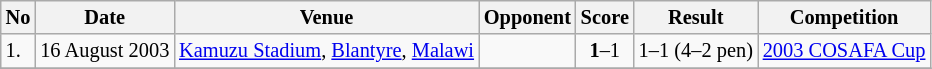<table class="wikitable" style="font-size:85%;">
<tr>
<th>No</th>
<th>Date</th>
<th>Venue</th>
<th>Opponent</th>
<th>Score</th>
<th>Result</th>
<th>Competition</th>
</tr>
<tr>
<td>1.</td>
<td>16 August 2003</td>
<td><a href='#'>Kamuzu Stadium</a>, <a href='#'>Blantyre</a>, <a href='#'>Malawi</a></td>
<td></td>
<td align=center><strong>1</strong>–1</td>
<td align=center>1–1 (4–2 pen)</td>
<td><a href='#'>2003 COSAFA Cup</a></td>
</tr>
<tr>
</tr>
</table>
